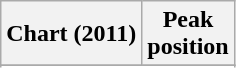<table class="wikitable sortable plainrowheaders">
<tr>
<th scope="col">Chart (2011)</th>
<th scope="col">Peak<br>position</th>
</tr>
<tr>
</tr>
<tr>
</tr>
<tr>
</tr>
</table>
